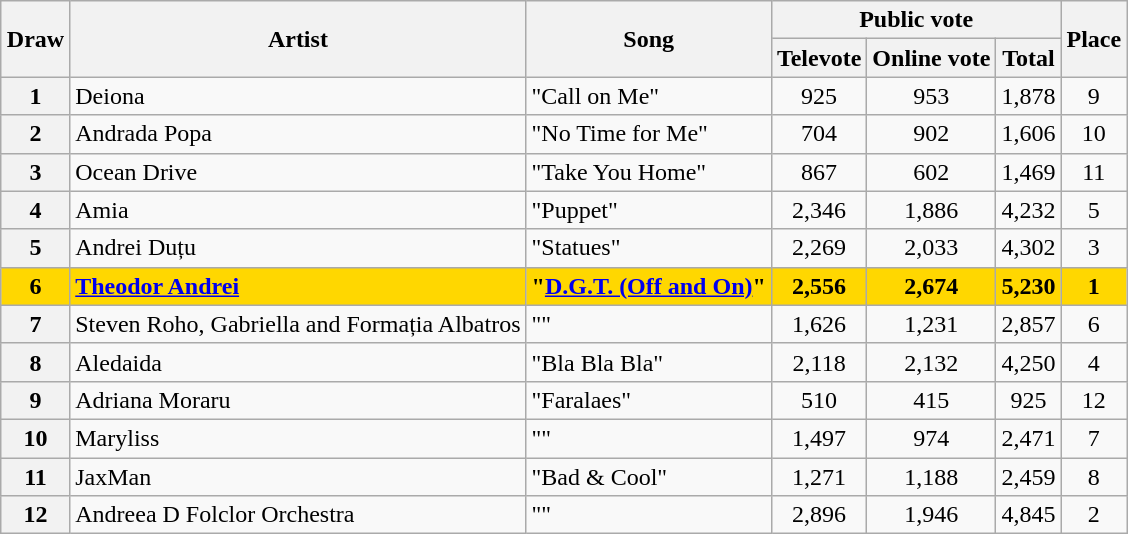<table class="sortable wikitable plainrowheaders" style="margin: 1em auto 1em auto; text-align:center;">
<tr>
<th rowspan="2">Draw</th>
<th rowspan="2">Artist</th>
<th rowspan="2">Song</th>
<th colspan="3">Public vote</th>
<th rowspan="2">Place</th>
</tr>
<tr>
<th>Televote</th>
<th>Online vote</th>
<th>Total</th>
</tr>
<tr>
<th scope="row" style="text-align:center">1</th>
<td align="left">Deiona</td>
<td align="left">"Call on Me"</td>
<td>925</td>
<td>953</td>
<td>1,878</td>
<td>9</td>
</tr>
<tr>
<th scope="row" style="text-align:center">2</th>
<td align="left">Andrada Popa</td>
<td align="left">"No Time for Me"</td>
<td>704</td>
<td>902</td>
<td>1,606</td>
<td>10</td>
</tr>
<tr>
<th scope="row" style="text-align:center">3</th>
<td align="left">Ocean Drive</td>
<td align="left">"Take You Home"</td>
<td>867</td>
<td>602</td>
<td>1,469</td>
<td>11</td>
</tr>
<tr>
<th scope="row" style="text-align:center">4</th>
<td align="left">Amia</td>
<td align="left">"Puppet"</td>
<td>2,346</td>
<td>1,886</td>
<td>4,232</td>
<td>5</td>
</tr>
<tr>
<th scope="row" style="text-align:center">5</th>
<td align="left">Andrei Duțu</td>
<td align="left">"Statues"</td>
<td>2,269</td>
<td>2,033</td>
<td>4,302</td>
<td>3</td>
</tr>
<tr style="font-weight:bold; background:gold;">
<th scope="row" style="text-align:center; font-weight:bold; background:gold">6</th>
<td align="left"><a href='#'>Theodor Andrei</a></td>
<td align="left">"<a href='#'>D.G.T. (Off and On)</a>"</td>
<td>2,556</td>
<td>2,674</td>
<td>5,230</td>
<td>1</td>
</tr>
<tr>
<th scope="row" style="text-align:center">7</th>
<td align="left">Steven Roho, Gabriella and Formația Albatros</td>
<td align="left">""</td>
<td>1,626</td>
<td>1,231</td>
<td>2,857</td>
<td>6</td>
</tr>
<tr>
<th scope="row" style="text-align:center">8</th>
<td align="left">Aledaida</td>
<td align="left">"Bla Bla Bla"</td>
<td>2,118</td>
<td>2,132</td>
<td>4,250</td>
<td>4</td>
</tr>
<tr>
<th scope="row" style="text-align:center">9</th>
<td align="left">Adriana Moraru</td>
<td align="left">"Faralaes"</td>
<td>510</td>
<td>415</td>
<td>925</td>
<td>12</td>
</tr>
<tr>
<th scope="row" style="text-align:center">10</th>
<td align="left">Maryliss</td>
<td align="left">""</td>
<td>1,497</td>
<td>974</td>
<td>2,471</td>
<td>7</td>
</tr>
<tr>
<th scope="row" style="text-align:center">11</th>
<td align="left">JaxMan</td>
<td align="left">"Bad & Cool"</td>
<td>1,271</td>
<td>1,188</td>
<td>2,459</td>
<td>8</td>
</tr>
<tr>
<th scope="row" style="text-align:center">12</th>
<td align="left">Andreea D Folclor Orchestra</td>
<td align="left">""</td>
<td>2,896</td>
<td>1,946</td>
<td>4,845</td>
<td>2</td>
</tr>
</table>
